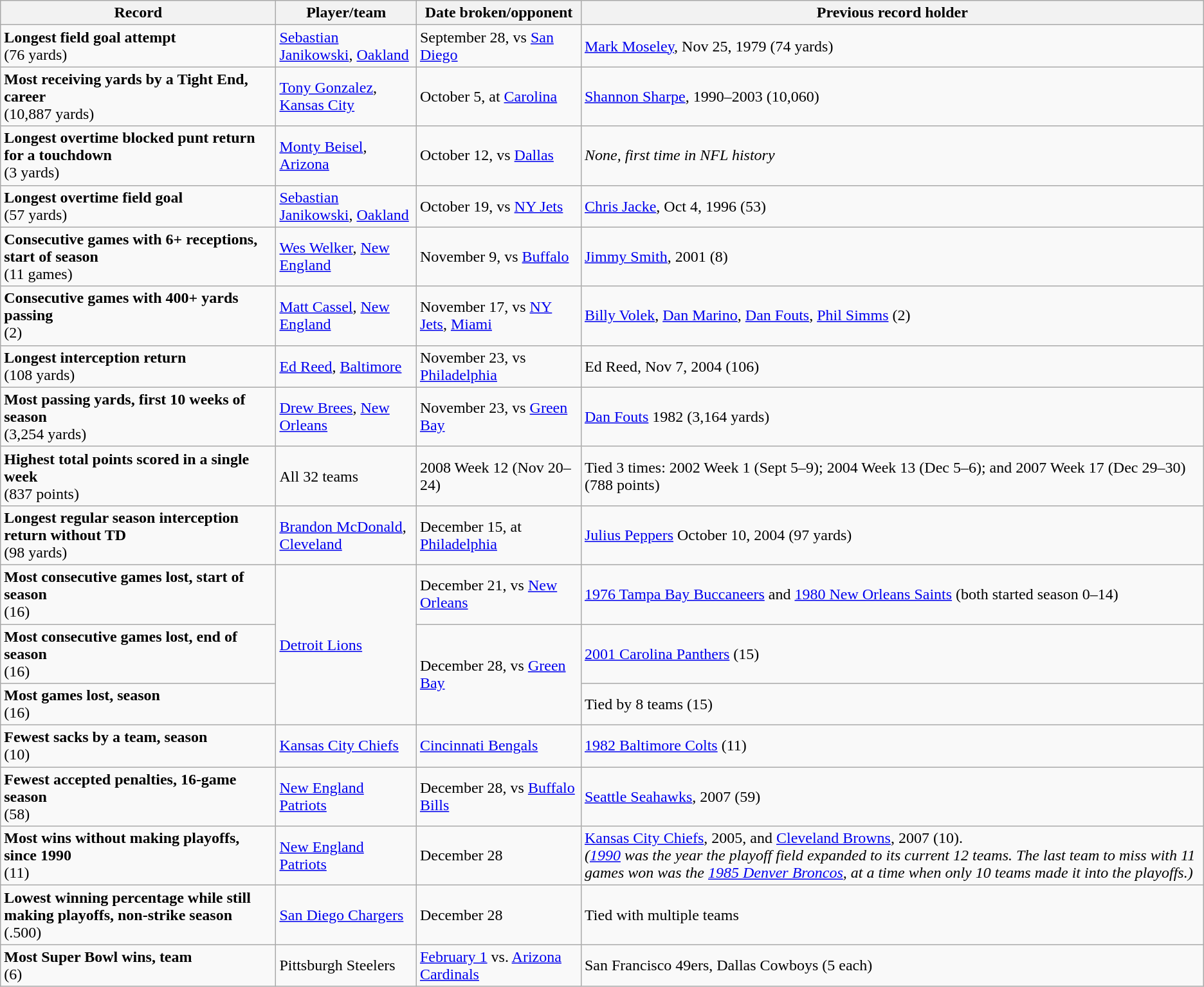<table class="wikitable">
<tr>
<th>Record</th>
<th>Player/team</th>
<th>Date broken/opponent</th>
<th>Previous record holder</th>
</tr>
<tr>
<td><strong>Longest field goal attempt</strong> <br>(76 yards)</td>
<td><a href='#'>Sebastian Janikowski</a>, <a href='#'>Oakland</a></td>
<td>September 28, vs <a href='#'>San Diego</a></td>
<td><a href='#'>Mark Moseley</a>, Nov 25, 1979 (74 yards)</td>
</tr>
<tr>
<td><strong>Most receiving yards by a Tight End, career</strong> <br>(10,887 yards)</td>
<td><a href='#'>Tony Gonzalez</a>, <a href='#'>Kansas City</a></td>
<td>October 5, at <a href='#'>Carolina</a></td>
<td><a href='#'>Shannon Sharpe</a>, 1990–2003 (10,060)</td>
</tr>
<tr>
<td><strong>Longest overtime blocked punt return for a touchdown</strong> <br>(3 yards)</td>
<td><a href='#'>Monty Beisel</a>, <a href='#'>Arizona</a></td>
<td>October 12, vs <a href='#'>Dallas</a></td>
<td><em>None, first time in NFL history</em></td>
</tr>
<tr>
<td><strong>Longest overtime field goal</strong> <br>(57 yards)</td>
<td><a href='#'>Sebastian Janikowski</a>, <a href='#'>Oakland</a></td>
<td>October 19, vs <a href='#'>NY Jets</a></td>
<td><a href='#'>Chris Jacke</a>, Oct 4, 1996 (53)</td>
</tr>
<tr>
<td><strong>Consecutive games with 6+ receptions, start of season</strong> <br>(11 games)</td>
<td><a href='#'>Wes Welker</a>, <a href='#'>New England</a></td>
<td>November 9, vs <a href='#'>Buffalo</a></td>
<td><a href='#'>Jimmy Smith</a>, 2001 (8)</td>
</tr>
<tr>
<td><strong>Consecutive games with 400+ yards passing</strong><br> (2)</td>
<td><a href='#'>Matt Cassel</a>, <a href='#'>New England</a></td>
<td>November 17, vs <a href='#'>NY Jets</a>, <a href='#'>Miami</a></td>
<td><a href='#'>Billy Volek</a>, <a href='#'>Dan Marino</a>, <a href='#'>Dan Fouts</a>, <a href='#'>Phil Simms</a> (2)</td>
</tr>
<tr>
<td><strong>Longest interception return</strong> <br>(108 yards)</td>
<td><a href='#'>Ed Reed</a>, <a href='#'>Baltimore</a></td>
<td>November 23, vs <a href='#'>Philadelphia</a></td>
<td>Ed Reed, Nov 7, 2004 (106)</td>
</tr>
<tr>
<td><strong>Most passing yards, first 10 weeks of season</strong> <br>(3,254 yards)</td>
<td><a href='#'>Drew Brees</a>, <a href='#'>New Orleans</a></td>
<td>November 23, vs <a href='#'>Green Bay</a></td>
<td><a href='#'>Dan Fouts</a> 1982 (3,164 yards)</td>
</tr>
<tr>
<td><strong>Highest total points scored in a single week</strong> <br>(837 points)</td>
<td>All 32 teams</td>
<td>2008 Week 12 (Nov 20–24)</td>
<td>Tied 3 times: 2002 Week 1 (Sept 5–9); 2004 Week 13 (Dec 5–6); and 2007 Week 17 (Dec 29–30) (788 points)</td>
</tr>
<tr>
<td><strong>Longest regular season interception return without TD</strong> <br>(98 yards)</td>
<td><a href='#'>Brandon McDonald</a>, <a href='#'>Cleveland</a></td>
<td>December 15, at <a href='#'>Philadelphia</a></td>
<td><a href='#'>Julius Peppers</a> October 10, 2004 (97 yards)</td>
</tr>
<tr>
<td><strong>Most consecutive games lost, start of season</strong><br>(16)</td>
<td rowspan="3"><a href='#'>Detroit Lions</a></td>
<td>December 21, vs <a href='#'>New Orleans</a></td>
<td><a href='#'>1976 Tampa Bay Buccaneers</a> and <a href='#'>1980 New Orleans Saints</a> (both started season 0–14)</td>
</tr>
<tr>
<td><strong>Most consecutive games lost, end of season</strong><br>(16)</td>
<td rowspan="2">December 28, vs <a href='#'>Green Bay</a></td>
<td><a href='#'>2001 Carolina Panthers</a> (15)</td>
</tr>
<tr>
<td><strong>Most games lost, season</strong><br>(16)</td>
<td>Tied by 8 teams (15)</td>
</tr>
<tr>
<td><strong>Fewest sacks by a team, season</strong><br>(10)</td>
<td><a href='#'>Kansas City Chiefs</a></td>
<td><a href='#'>Cincinnati Bengals</a></td>
<td><a href='#'>1982 Baltimore Colts</a> (11)</td>
</tr>
<tr>
<td><strong>Fewest accepted penalties, 16-game season</strong><br>(58)</td>
<td><a href='#'>New England Patriots</a></td>
<td>December 28, vs <a href='#'>Buffalo Bills</a></td>
<td><a href='#'>Seattle Seahawks</a>, 2007 (59)</td>
</tr>
<tr>
<td><strong>Most wins without making playoffs, since 1990</strong><br>(11)</td>
<td><a href='#'>New England Patriots</a></td>
<td>December 28</td>
<td><a href='#'>Kansas City Chiefs</a>, 2005, and <a href='#'>Cleveland Browns</a>, 2007 (10).<br><em>(<a href='#'>1990</a> was the year the playoff field expanded to its current 12 teams. The last team to miss with 11 games won was the <a href='#'>1985 Denver Broncos</a>, at a time when only 10 teams made it into the playoffs.)</em></td>
</tr>
<tr>
<td><strong>Lowest winning percentage while still making playoffs, non-strike season</strong><br> (.500)</td>
<td><a href='#'>San Diego Chargers</a></td>
<td>December 28</td>
<td>Tied with multiple teams</td>
</tr>
<tr>
<td><strong>Most Super Bowl wins, team</strong><br>(6)</td>
<td>Pittsburgh Steelers</td>
<td><a href='#'>February 1</a> vs. <a href='#'>Arizona Cardinals</a></td>
<td>San Francisco 49ers, Dallas Cowboys (5 each)</td>
</tr>
</table>
